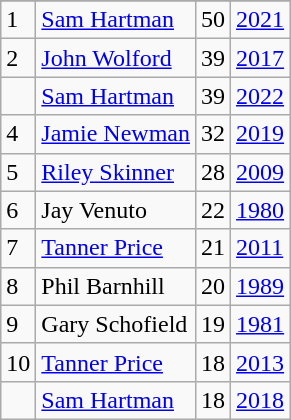<table class="wikitable">
<tr>
</tr>
<tr>
<td>1</td>
<td><a href='#'>Sam Hartman</a></td>
<td><abbr>50</abbr></td>
<td><a href='#'>2021</a></td>
</tr>
<tr>
<td>2</td>
<td><a href='#'>John Wolford</a></td>
<td><abbr>39</abbr></td>
<td><a href='#'>2017</a></td>
</tr>
<tr>
<td></td>
<td><a href='#'>Sam Hartman</a></td>
<td><abbr>39</abbr></td>
<td><a href='#'>2022</a></td>
</tr>
<tr>
<td>4</td>
<td><a href='#'>Jamie Newman</a></td>
<td><abbr>32</abbr></td>
<td><a href='#'>2019</a></td>
</tr>
<tr>
<td>5</td>
<td><a href='#'>Riley Skinner</a></td>
<td><abbr>28</abbr></td>
<td><a href='#'>2009</a></td>
</tr>
<tr>
<td>6</td>
<td>Jay Venuto</td>
<td><abbr>22</abbr></td>
<td><a href='#'>1980</a></td>
</tr>
<tr>
<td>7</td>
<td><a href='#'>Tanner Price</a></td>
<td><abbr>21</abbr></td>
<td><a href='#'>2011</a></td>
</tr>
<tr>
<td>8</td>
<td>Phil Barnhill</td>
<td><abbr>20</abbr></td>
<td><a href='#'>1989</a></td>
</tr>
<tr>
<td>9</td>
<td>Gary Schofield</td>
<td><abbr>19</abbr></td>
<td><a href='#'>1981</a></td>
</tr>
<tr>
<td>10</td>
<td><a href='#'>Tanner Price</a></td>
<td><abbr>18</abbr></td>
<td><a href='#'>2013</a></td>
</tr>
<tr>
<td></td>
<td><a href='#'>Sam Hartman</a></td>
<td><abbr>18</abbr></td>
<td><a href='#'>2018</a></td>
</tr>
</table>
